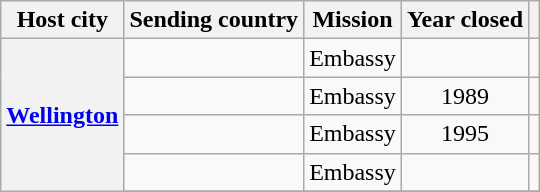<table class="wikitable plainrowheaders">
<tr>
<th scope="col">Host city</th>
<th scope="col">Sending country</th>
<th scope="col">Mission</th>
<th scope="col">Year closed</th>
<th scope="col"></th>
</tr>
<tr>
<th rowspan="5"><a href='#'>Wellington</a></th>
<td></td>
<td style="text-align:center;">Embassy</td>
<td style="text-align:center;"></td>
<td style="text-align:center;"></td>
</tr>
<tr>
<td></td>
<td style="text-align:center;">Embassy</td>
<td style="text-align:center;">1989</td>
<td style="text-align:center;"></td>
</tr>
<tr>
<td></td>
<td style="text-align:center;">Embassy</td>
<td style="text-align:center;">1995</td>
<td style="text-align:center;"></td>
</tr>
<tr>
<td></td>
<td style="text-align:center;">Embassy</td>
<td style="text-align:center;"></td>
<td style="text-align:center;"></td>
</tr>
<tr>
</tr>
</table>
